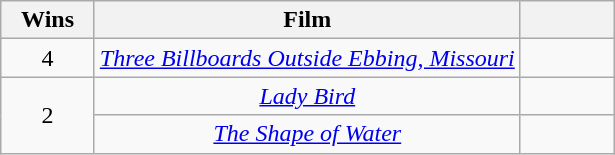<table class="wikitable" style="text-align: center">
<tr>
<th scope="col" style="width:55px;">Wins</th>
<th scope="col" style="text-align:center;">Film</th>
<th scope="col" style="width:55px;"></th>
</tr>
<tr>
<td style="text-align:center;">4</td>
<td><em><a href='#'>Three Billboards Outside Ebbing, Missouri</a></em></td>
<td></td>
</tr>
<tr>
<td rowspan="2" style="text-align:center">2</td>
<td><em><a href='#'>Lady Bird</a></em></td>
<td></td>
</tr>
<tr>
<td><em><a href='#'>The Shape of Water</a></em></td>
<td></td>
</tr>
</table>
